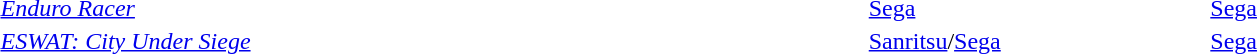<table style="width:100%;">
<tr>
<td style="width:46%;"><em><a href='#'>Enduro Racer</a></em></td>
<td style="width:18%;"><a href='#'>Sega</a></td>
<td style="width:18%;"><a href='#'>Sega</a></td>
<td style="width:18%;"></td>
</tr>
<tr>
<td><em><a href='#'>ESWAT: City Under Siege</a></em></td>
<td><a href='#'>Sanritsu</a>/<a href='#'>Sega</a></td>
<td><a href='#'>Sega</a></td>
<td></td>
</tr>
</table>
